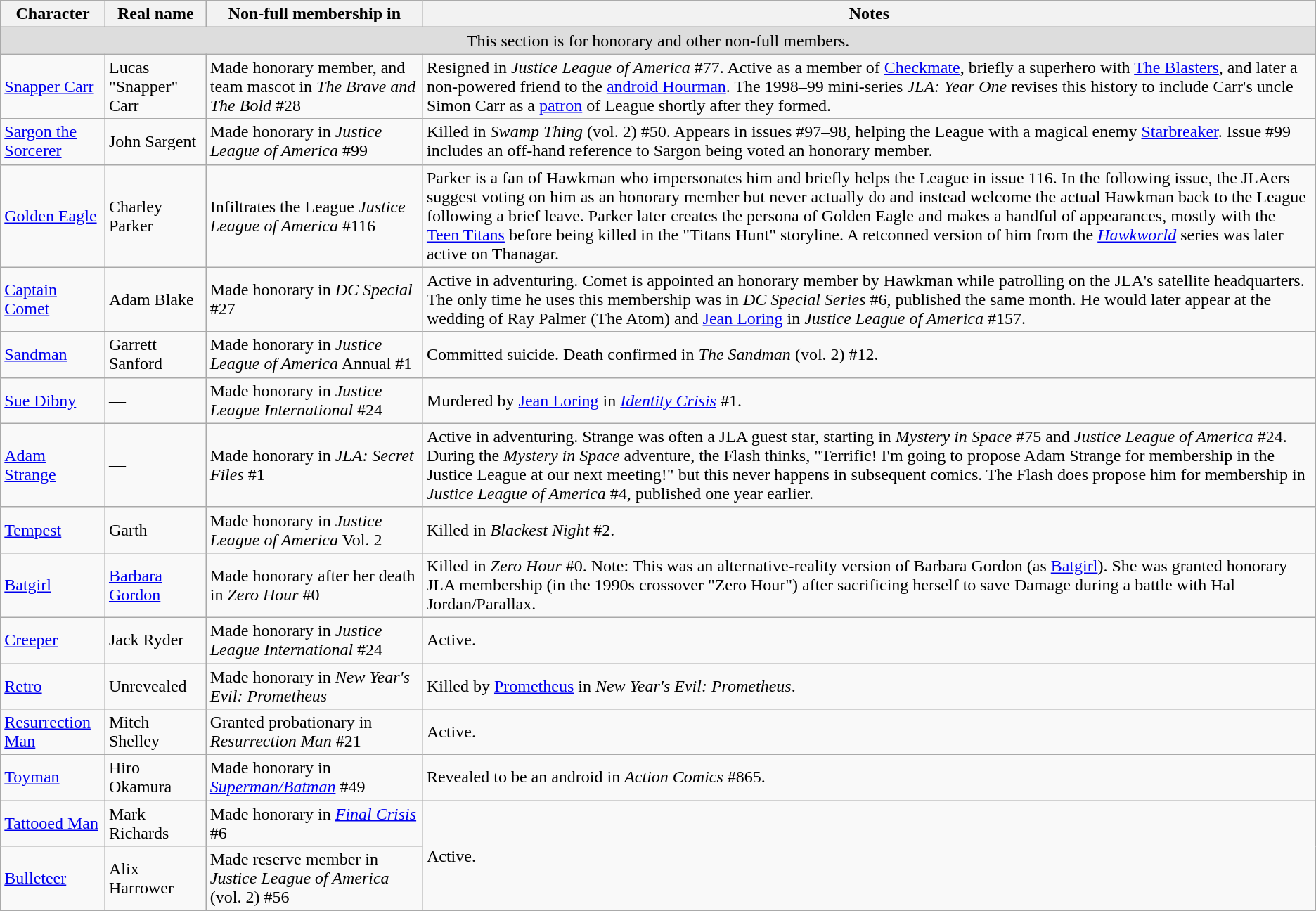<table class="wikitable">
<tr>
<th scope="col">Character</th>
<th scope="col">Real name</th>
<th scope="col">Non-full membership in</th>
<th scope="col">Notes</th>
</tr>
<tr bgcolor="#dddddd">
<td colspan=4 align=center>This section is for honorary and other non-full members.</td>
</tr>
<tr>
<td><a href='#'>Snapper Carr</a></td>
<td>Lucas "Snapper" Carr</td>
<td>Made honorary member, and team mascot in <em>The Brave and The Bold</em> #28</td>
<td>Resigned in <em>Justice League of America</em> #77. Active as a member of <a href='#'>Checkmate</a>, briefly a superhero with <a href='#'>The Blasters</a>, and later a non-powered friend to the <a href='#'>android Hourman</a>. The 1998–99 mini-series <em>JLA: Year One</em> revises this history to include Carr's uncle Simon Carr as a <a href='#'>patron</a> of League shortly after they formed.</td>
</tr>
<tr>
<td><a href='#'>Sargon the Sorcerer</a></td>
<td>John Sargent</td>
<td>Made honorary in <em>Justice League of America</em> #99</td>
<td>Killed in <em>Swamp Thing</em> (vol. 2) #50. Appears in issues #97–98, helping the League with a magical enemy <a href='#'>Starbreaker</a>. Issue #99 includes an off-hand reference to Sargon being voted an honorary member.</td>
</tr>
<tr>
<td><a href='#'>Golden Eagle</a></td>
<td>Charley Parker</td>
<td>Infiltrates the League <em>Justice League of America</em> #116</td>
<td>Parker is a fan of Hawkman who impersonates him and briefly helps the League in issue 116. In the following issue, the JLAers suggest voting on him as an honorary member but never actually do and instead welcome the actual Hawkman back to the League following a brief leave. Parker later creates the persona of Golden Eagle and makes a handful of appearances, mostly with the <a href='#'>Teen Titans</a> before being killed in the "Titans Hunt" storyline. A retconned version of him from the <em><a href='#'>Hawkworld</a></em> series was later active on Thanagar.</td>
</tr>
<tr>
<td><a href='#'>Captain Comet</a></td>
<td>Adam Blake</td>
<td>Made honorary in <em>DC Special</em> #27</td>
<td>Active in adventuring. Comet is appointed an honorary member by Hawkman while patrolling on the JLA's satellite headquarters. The only time he uses this membership was in <em>DC Special Series</em> #6, published the same month. He would later appear at the wedding of Ray Palmer (The Atom) and <a href='#'>Jean Loring</a> in <em>Justice League of America</em> #157.</td>
</tr>
<tr>
<td><a href='#'>Sandman</a></td>
<td>Garrett Sanford</td>
<td>Made honorary in <em>Justice League of America</em> Annual #1</td>
<td>Committed suicide. Death confirmed in <em>The Sandman</em> (vol. 2) #12.</td>
</tr>
<tr>
<td><a href='#'>Sue Dibny</a></td>
<td>—</td>
<td>Made honorary in <em>Justice League International</em> #24</td>
<td>Murdered by <a href='#'>Jean Loring</a> in <em><a href='#'>Identity Crisis</a></em> #1.</td>
</tr>
<tr>
<td><a href='#'>Adam Strange</a></td>
<td>—</td>
<td>Made honorary in <em>JLA: Secret Files</em> #1</td>
<td>Active in adventuring. Strange was often a JLA guest star, starting in <em>Mystery in Space</em> #75 and <em>Justice League of America</em> #24. During the <em>Mystery in Space</em> adventure, the Flash thinks, "Terrific! I'm going to propose Adam Strange for membership in the Justice League at our next meeting!" but this never happens in subsequent comics. The Flash does propose him for membership in <em>Justice League of America</em> #4, published one year earlier.</td>
</tr>
<tr>
<td><a href='#'>Tempest</a></td>
<td>Garth</td>
<td>Made honorary in <em>Justice League of America</em> Vol. 2</td>
<td>Killed in <em>Blackest Night</em> #2.</td>
</tr>
<tr>
<td><a href='#'>Batgirl</a></td>
<td><a href='#'>Barbara Gordon</a></td>
<td>Made honorary after her death in <em>Zero Hour</em> #0</td>
<td>Killed in <em>Zero Hour</em> #0. Note: This was an alternative-reality version of Barbara Gordon (as <a href='#'>Batgirl</a>). She was granted honorary JLA membership (in the 1990s crossover "Zero Hour") after sacrificing herself to save Damage during a battle with Hal Jordan/Parallax.</td>
</tr>
<tr>
<td><a href='#'>Creeper</a></td>
<td>Jack Ryder</td>
<td>Made honorary in <em>Justice League International</em> #24</td>
<td>Active.</td>
</tr>
<tr>
<td><a href='#'>Retro</a></td>
<td>Unrevealed</td>
<td>Made honorary in <em>New Year's Evil: Prometheus</em></td>
<td>Killed by <a href='#'>Prometheus</a> in <em>New Year's Evil: Prometheus</em>.</td>
</tr>
<tr>
<td><a href='#'>Resurrection Man</a></td>
<td>Mitch Shelley</td>
<td>Granted probationary in <em>Resurrection Man</em> #21</td>
<td>Active.</td>
</tr>
<tr>
<td><a href='#'>Toyman</a></td>
<td>Hiro Okamura</td>
<td>Made honorary in <em><a href='#'>Superman/Batman</a></em> #49</td>
<td>Revealed to be an android in <em>Action Comics</em> #865.</td>
</tr>
<tr>
<td><a href='#'>Tattooed Man</a></td>
<td>Mark Richards</td>
<td>Made honorary in <em><a href='#'>Final Crisis</a></em> #6</td>
<td rowspan=2>Active.</td>
</tr>
<tr>
<td><a href='#'>Bulleteer</a></td>
<td>Alix Harrower</td>
<td>Made reserve member in <em>Justice League of America</em> (vol. 2) #56</td>
</tr>
</table>
